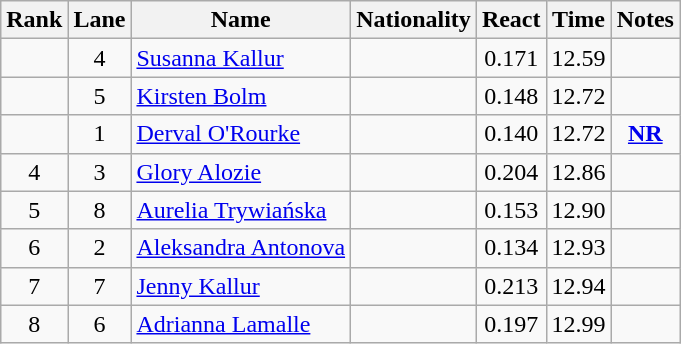<table class="wikitable sortable" style="text-align:center">
<tr>
<th>Rank</th>
<th>Lane</th>
<th>Name</th>
<th>Nationality</th>
<th>React</th>
<th>Time</th>
<th>Notes</th>
</tr>
<tr>
<td></td>
<td>4</td>
<td align="left"><a href='#'>Susanna Kallur</a></td>
<td align=left></td>
<td>0.171</td>
<td>12.59</td>
<td></td>
</tr>
<tr>
<td></td>
<td>5</td>
<td align="left"><a href='#'>Kirsten Bolm</a></td>
<td align=left></td>
<td>0.148</td>
<td>12.72</td>
<td></td>
</tr>
<tr>
<td></td>
<td>1</td>
<td align="left"><a href='#'>Derval O'Rourke</a></td>
<td align=left></td>
<td>0.140</td>
<td>12.72</td>
<td><strong><a href='#'>NR</a></strong></td>
</tr>
<tr>
<td>4</td>
<td>3</td>
<td align="left"><a href='#'>Glory Alozie</a></td>
<td align=left></td>
<td>0.204</td>
<td>12.86</td>
<td></td>
</tr>
<tr>
<td>5</td>
<td>8</td>
<td align="left"><a href='#'>Aurelia Trywiańska</a></td>
<td align=left></td>
<td>0.153</td>
<td>12.90</td>
<td></td>
</tr>
<tr>
<td>6</td>
<td>2</td>
<td align="left"><a href='#'>Aleksandra Antonova</a></td>
<td align=left></td>
<td>0.134</td>
<td>12.93</td>
<td></td>
</tr>
<tr>
<td>7</td>
<td>7</td>
<td align="left"><a href='#'>Jenny Kallur</a></td>
<td align=left></td>
<td>0.213</td>
<td>12.94</td>
<td></td>
</tr>
<tr>
<td>8</td>
<td>6</td>
<td align="left"><a href='#'>Adrianna Lamalle</a></td>
<td align=left></td>
<td>0.197</td>
<td>12.99</td>
<td></td>
</tr>
</table>
